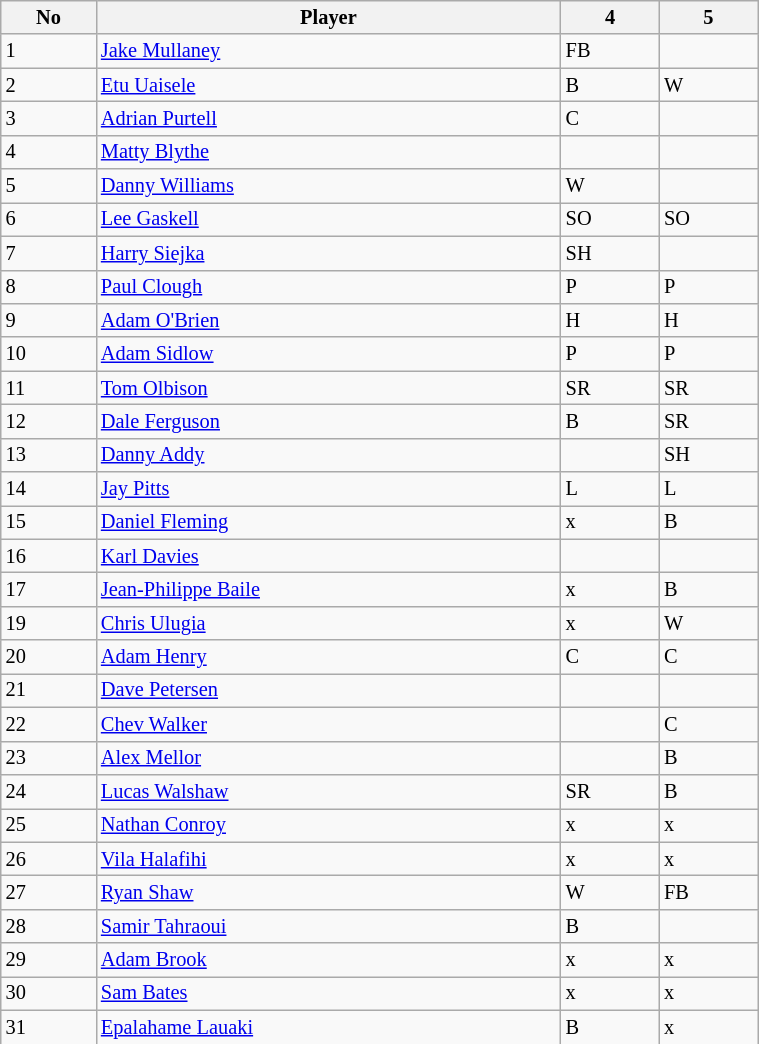<table class="wikitable" style="font-size:85%;" width="40%">
<tr>
<th>No</th>
<th>Player</th>
<th>4</th>
<th>5</th>
</tr>
<tr>
<td>1</td>
<td><a href='#'>Jake Mullaney</a></td>
<td>FB</td>
<td></td>
</tr>
<tr>
<td>2</td>
<td><a href='#'>Etu Uaisele</a></td>
<td>B</td>
<td>W</td>
</tr>
<tr>
<td>3</td>
<td><a href='#'>Adrian Purtell</a></td>
<td>C</td>
<td></td>
</tr>
<tr>
<td>4</td>
<td><a href='#'>Matty Blythe</a></td>
<td></td>
<td></td>
</tr>
<tr>
<td>5</td>
<td><a href='#'>Danny Williams</a></td>
<td>W</td>
<td></td>
</tr>
<tr>
<td>6</td>
<td><a href='#'>Lee Gaskell</a></td>
<td>SO</td>
<td>SO</td>
</tr>
<tr>
<td>7</td>
<td><a href='#'>Harry Siejka</a></td>
<td>SH</td>
<td></td>
</tr>
<tr>
<td>8</td>
<td><a href='#'>Paul Clough</a></td>
<td>P</td>
<td>P</td>
</tr>
<tr>
<td>9</td>
<td><a href='#'>Adam O'Brien</a></td>
<td>H</td>
<td>H</td>
</tr>
<tr>
<td>10</td>
<td><a href='#'>Adam Sidlow</a></td>
<td>P</td>
<td>P</td>
</tr>
<tr>
<td>11</td>
<td><a href='#'>Tom Olbison</a></td>
<td>SR</td>
<td>SR</td>
</tr>
<tr>
<td>12</td>
<td><a href='#'>Dale Ferguson</a></td>
<td>B</td>
<td>SR</td>
</tr>
<tr>
<td>13</td>
<td><a href='#'>Danny Addy</a></td>
<td></td>
<td>SH</td>
</tr>
<tr>
<td>14</td>
<td><a href='#'>Jay Pitts</a></td>
<td>L</td>
<td>L</td>
</tr>
<tr>
<td>15</td>
<td><a href='#'>Daniel Fleming</a></td>
<td>x</td>
<td>B</td>
</tr>
<tr>
<td>16</td>
<td><a href='#'>Karl Davies</a></td>
<td></td>
<td></td>
</tr>
<tr>
<td>17</td>
<td><a href='#'>Jean-Philippe Baile</a></td>
<td>x</td>
<td>B</td>
</tr>
<tr>
<td>19</td>
<td><a href='#'>Chris Ulugia</a></td>
<td>x</td>
<td>W</td>
</tr>
<tr>
<td>20</td>
<td><a href='#'>Adam Henry</a></td>
<td>C</td>
<td>C</td>
</tr>
<tr>
<td>21</td>
<td><a href='#'>Dave Petersen</a></td>
<td></td>
<td></td>
</tr>
<tr>
<td>22</td>
<td><a href='#'>Chev Walker</a></td>
<td></td>
<td>C</td>
</tr>
<tr>
<td>23</td>
<td><a href='#'>Alex Mellor</a></td>
<td></td>
<td>B</td>
</tr>
<tr>
<td>24</td>
<td><a href='#'>Lucas Walshaw</a></td>
<td>SR</td>
<td>B</td>
</tr>
<tr>
<td>25</td>
<td><a href='#'>Nathan Conroy</a></td>
<td>x</td>
<td>x</td>
</tr>
<tr>
<td>26</td>
<td><a href='#'>Vila Halafihi</a></td>
<td>x</td>
<td>x</td>
</tr>
<tr>
<td>27</td>
<td><a href='#'>Ryan Shaw</a></td>
<td>W</td>
<td>FB</td>
</tr>
<tr>
<td>28</td>
<td><a href='#'>Samir Tahraoui</a></td>
<td>B</td>
<td></td>
</tr>
<tr>
<td>29</td>
<td><a href='#'>Adam Brook</a></td>
<td>x</td>
<td>x</td>
</tr>
<tr>
<td>30</td>
<td><a href='#'>Sam Bates</a></td>
<td>x</td>
<td>x</td>
</tr>
<tr>
<td>31</td>
<td><a href='#'>Epalahame Lauaki</a></td>
<td>B</td>
<td>x</td>
</tr>
<tr>
</tr>
</table>
